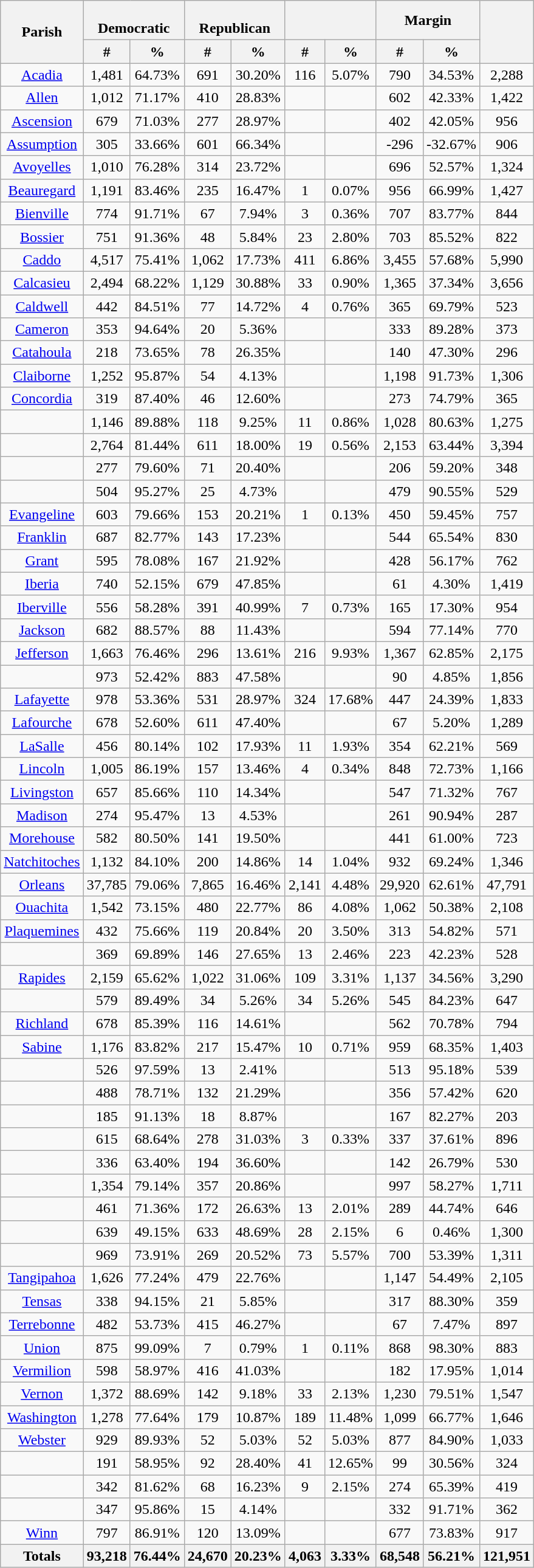<table class="wikitable sortable mw-collapsible mw-collapsed">
<tr>
<th rowspan="2">Parish</th>
<th colspan="2"><br>Democratic</th>
<th colspan="2"><br>Republican</th>
<th colspan="2"><br></th>
<th colspan="2">Margin</th>
<th rowspan="2"></th>
</tr>
<tr style="text-align:center;">
<th data-sort-type="number">#</th>
<th data-sort-type="number">%</th>
<th data-sort-type="number">#</th>
<th data-sort-type="number">%</th>
<th data-sort-type="number">#</th>
<th data-sort-type="number">%</th>
<th data-sort-type="number">#</th>
<th data-sort-type="number">%</th>
</tr>
<tr style="text-align:center;">
<td><a href='#'>Acadia</a></td>
<td>1,481</td>
<td>64.73%</td>
<td>691</td>
<td>30.20%</td>
<td>116</td>
<td>5.07%</td>
<td>790</td>
<td>34.53%</td>
<td>2,288</td>
</tr>
<tr style="text-align:center;">
<td><a href='#'>Allen</a></td>
<td>1,012</td>
<td>71.17%</td>
<td>410</td>
<td>28.83%</td>
<td></td>
<td></td>
<td>602</td>
<td>42.33%</td>
<td>1,422</td>
</tr>
<tr style="text-align:center;">
<td><a href='#'>Ascension</a></td>
<td>679</td>
<td>71.03%</td>
<td>277</td>
<td>28.97%</td>
<td></td>
<td></td>
<td>402</td>
<td>42.05%</td>
<td>956</td>
</tr>
<tr style="text-align:center;">
<td><a href='#'>Assumption</a></td>
<td>305</td>
<td>33.66%</td>
<td>601</td>
<td>66.34%</td>
<td></td>
<td></td>
<td>-296</td>
<td>-32.67%</td>
<td>906</td>
</tr>
<tr style="text-align:center;">
<td><a href='#'>Avoyelles</a></td>
<td>1,010</td>
<td>76.28%</td>
<td>314</td>
<td>23.72%</td>
<td></td>
<td></td>
<td>696</td>
<td>52.57%</td>
<td>1,324</td>
</tr>
<tr style="text-align:center;">
<td><a href='#'>Beauregard</a></td>
<td>1,191</td>
<td>83.46%</td>
<td>235</td>
<td>16.47%</td>
<td>1</td>
<td>0.07%</td>
<td>956</td>
<td>66.99%</td>
<td>1,427</td>
</tr>
<tr style="text-align:center;">
<td><a href='#'>Bienville</a></td>
<td>774</td>
<td>91.71%</td>
<td>67</td>
<td>7.94%</td>
<td>3</td>
<td>0.36%</td>
<td>707</td>
<td>83.77%</td>
<td>844</td>
</tr>
<tr style="text-align:center;">
<td><a href='#'>Bossier</a></td>
<td>751</td>
<td>91.36%</td>
<td>48</td>
<td>5.84%</td>
<td>23</td>
<td>2.80%</td>
<td>703</td>
<td>85.52%</td>
<td>822</td>
</tr>
<tr style="text-align:center;">
<td><a href='#'>Caddo</a></td>
<td>4,517</td>
<td>75.41%</td>
<td>1,062</td>
<td>17.73%</td>
<td>411</td>
<td>6.86%</td>
<td>3,455</td>
<td>57.68%</td>
<td>5,990</td>
</tr>
<tr style="text-align:center;">
<td><a href='#'>Calcasieu</a></td>
<td>2,494</td>
<td>68.22%</td>
<td>1,129</td>
<td>30.88%</td>
<td>33</td>
<td>0.90%</td>
<td>1,365</td>
<td>37.34%</td>
<td>3,656</td>
</tr>
<tr style="text-align:center;">
<td><a href='#'>Caldwell</a></td>
<td>442</td>
<td>84.51%</td>
<td>77</td>
<td>14.72%</td>
<td>4</td>
<td>0.76%</td>
<td>365</td>
<td>69.79%</td>
<td>523</td>
</tr>
<tr style="text-align:center;">
<td><a href='#'>Cameron</a></td>
<td>353</td>
<td>94.64%</td>
<td>20</td>
<td>5.36%</td>
<td></td>
<td></td>
<td>333</td>
<td>89.28%</td>
<td>373</td>
</tr>
<tr style="text-align:center;">
<td><a href='#'>Catahoula</a></td>
<td>218</td>
<td>73.65%</td>
<td>78</td>
<td>26.35%</td>
<td></td>
<td></td>
<td>140</td>
<td>47.30%</td>
<td>296</td>
</tr>
<tr style="text-align:center;">
<td><a href='#'>Claiborne</a></td>
<td>1,252</td>
<td>95.87%</td>
<td>54</td>
<td>4.13%</td>
<td></td>
<td></td>
<td>1,198</td>
<td>91.73%</td>
<td>1,306</td>
</tr>
<tr style="text-align:center;">
<td><a href='#'>Concordia</a></td>
<td>319</td>
<td>87.40%</td>
<td>46</td>
<td>12.60%</td>
<td></td>
<td></td>
<td>273</td>
<td>74.79%</td>
<td>365</td>
</tr>
<tr style="text-align:center;">
<td></td>
<td>1,146</td>
<td>89.88%</td>
<td>118</td>
<td>9.25%</td>
<td>11</td>
<td>0.86%</td>
<td>1,028</td>
<td>80.63%</td>
<td>1,275</td>
</tr>
<tr style="text-align:center;">
<td></td>
<td>2,764</td>
<td>81.44%</td>
<td>611</td>
<td>18.00%</td>
<td>19</td>
<td>0.56%</td>
<td>2,153</td>
<td>63.44%</td>
<td>3,394</td>
</tr>
<tr style="text-align:center;">
<td></td>
<td>277</td>
<td>79.60%</td>
<td>71</td>
<td>20.40%</td>
<td></td>
<td></td>
<td>206</td>
<td>59.20%</td>
<td>348</td>
</tr>
<tr style="text-align:center;">
<td></td>
<td>504</td>
<td>95.27%</td>
<td>25</td>
<td>4.73%</td>
<td></td>
<td></td>
<td>479</td>
<td>90.55%</td>
<td>529</td>
</tr>
<tr style="text-align:center;">
<td><a href='#'>Evangeline</a></td>
<td>603</td>
<td>79.66%</td>
<td>153</td>
<td>20.21%</td>
<td>1</td>
<td>0.13%</td>
<td>450</td>
<td>59.45%</td>
<td>757</td>
</tr>
<tr style="text-align:center;">
<td><a href='#'>Franklin</a></td>
<td>687</td>
<td>82.77%</td>
<td>143</td>
<td>17.23%</td>
<td></td>
<td></td>
<td>544</td>
<td>65.54%</td>
<td>830</td>
</tr>
<tr style="text-align:center;">
<td><a href='#'>Grant</a></td>
<td>595</td>
<td>78.08%</td>
<td>167</td>
<td>21.92%</td>
<td></td>
<td></td>
<td>428</td>
<td>56.17%</td>
<td>762</td>
</tr>
<tr style="text-align:center;">
<td><a href='#'>Iberia</a></td>
<td>740</td>
<td>52.15%</td>
<td>679</td>
<td>47.85%</td>
<td></td>
<td></td>
<td>61</td>
<td>4.30%</td>
<td>1,419</td>
</tr>
<tr style="text-align:center;">
<td><a href='#'>Iberville</a></td>
<td>556</td>
<td>58.28%</td>
<td>391</td>
<td>40.99%</td>
<td>7</td>
<td>0.73%</td>
<td>165</td>
<td>17.30%</td>
<td>954</td>
</tr>
<tr style="text-align:center;">
<td><a href='#'>Jackson</a></td>
<td>682</td>
<td>88.57%</td>
<td>88</td>
<td>11.43%</td>
<td></td>
<td></td>
<td>594</td>
<td>77.14%</td>
<td>770</td>
</tr>
<tr style="text-align:center;">
<td><a href='#'>Jefferson</a></td>
<td>1,663</td>
<td>76.46%</td>
<td>296</td>
<td>13.61%</td>
<td>216</td>
<td>9.93%</td>
<td>1,367</td>
<td>62.85%</td>
<td>2,175</td>
</tr>
<tr style="text-align:center;">
<td></td>
<td>973</td>
<td>52.42%</td>
<td>883</td>
<td>47.58%</td>
<td></td>
<td></td>
<td>90</td>
<td>4.85%</td>
<td>1,856</td>
</tr>
<tr style="text-align:center;">
<td><a href='#'>Lafayette</a></td>
<td>978</td>
<td>53.36%</td>
<td>531</td>
<td>28.97%</td>
<td>324</td>
<td>17.68%</td>
<td>447</td>
<td>24.39%</td>
<td>1,833</td>
</tr>
<tr style="text-align:center;">
<td><a href='#'>Lafourche</a></td>
<td>678</td>
<td>52.60%</td>
<td>611</td>
<td>47.40%</td>
<td></td>
<td></td>
<td>67</td>
<td>5.20%</td>
<td>1,289</td>
</tr>
<tr style="text-align:center;">
<td><a href='#'>LaSalle</a></td>
<td>456</td>
<td>80.14%</td>
<td>102</td>
<td>17.93%</td>
<td>11</td>
<td>1.93%</td>
<td>354</td>
<td>62.21%</td>
<td>569</td>
</tr>
<tr style="text-align:center;">
<td><a href='#'>Lincoln</a></td>
<td>1,005</td>
<td>86.19%</td>
<td>157</td>
<td>13.46%</td>
<td>4</td>
<td>0.34%</td>
<td>848</td>
<td>72.73%</td>
<td>1,166</td>
</tr>
<tr style="text-align:center;">
<td><a href='#'>Livingston</a></td>
<td>657</td>
<td>85.66%</td>
<td>110</td>
<td>14.34%</td>
<td></td>
<td></td>
<td>547</td>
<td>71.32%</td>
<td>767</td>
</tr>
<tr style="text-align:center;">
<td><a href='#'>Madison</a></td>
<td>274</td>
<td>95.47%</td>
<td>13</td>
<td>4.53%</td>
<td></td>
<td></td>
<td>261</td>
<td>90.94%</td>
<td>287</td>
</tr>
<tr style="text-align:center;">
<td><a href='#'>Morehouse</a></td>
<td>582</td>
<td>80.50%</td>
<td>141</td>
<td>19.50%</td>
<td></td>
<td></td>
<td>441</td>
<td>61.00%</td>
<td>723</td>
</tr>
<tr style="text-align:center;">
<td><a href='#'>Natchitoches</a></td>
<td>1,132</td>
<td>84.10%</td>
<td>200</td>
<td>14.86%</td>
<td>14</td>
<td>1.04%</td>
<td>932</td>
<td>69.24%</td>
<td>1,346</td>
</tr>
<tr style="text-align:center;">
<td><a href='#'>Orleans</a></td>
<td>37,785</td>
<td>79.06%</td>
<td>7,865</td>
<td>16.46%</td>
<td>2,141</td>
<td>4.48%</td>
<td>29,920</td>
<td>62.61%</td>
<td>47,791</td>
</tr>
<tr style="text-align:center;">
<td><a href='#'>Ouachita</a></td>
<td>1,542</td>
<td>73.15%</td>
<td>480</td>
<td>22.77%</td>
<td>86</td>
<td>4.08%</td>
<td>1,062</td>
<td>50.38%</td>
<td>2,108</td>
</tr>
<tr style="text-align:center;">
<td><a href='#'>Plaquemines</a></td>
<td>432</td>
<td>75.66%</td>
<td>119</td>
<td>20.84%</td>
<td>20</td>
<td>3.50%</td>
<td>313</td>
<td>54.82%</td>
<td>571</td>
</tr>
<tr style="text-align:center;">
<td></td>
<td>369</td>
<td>69.89%</td>
<td>146</td>
<td>27.65%</td>
<td>13</td>
<td>2.46%</td>
<td>223</td>
<td>42.23%</td>
<td>528</td>
</tr>
<tr style="text-align:center;">
<td><a href='#'>Rapides</a></td>
<td>2,159</td>
<td>65.62%</td>
<td>1,022</td>
<td>31.06%</td>
<td>109</td>
<td>3.31%</td>
<td>1,137</td>
<td>34.56%</td>
<td>3,290</td>
</tr>
<tr style="text-align:center;">
<td></td>
<td>579</td>
<td>89.49%</td>
<td>34</td>
<td>5.26%</td>
<td>34</td>
<td>5.26%</td>
<td>545</td>
<td>84.23%</td>
<td>647</td>
</tr>
<tr style="text-align:center;">
<td><a href='#'>Richland</a></td>
<td>678</td>
<td>85.39%</td>
<td>116</td>
<td>14.61%</td>
<td></td>
<td></td>
<td>562</td>
<td>70.78%</td>
<td>794</td>
</tr>
<tr style="text-align:center;">
<td><a href='#'>Sabine</a></td>
<td>1,176</td>
<td>83.82%</td>
<td>217</td>
<td>15.47%</td>
<td>10</td>
<td>0.71%</td>
<td>959</td>
<td>68.35%</td>
<td>1,403</td>
</tr>
<tr style="text-align:center;">
<td></td>
<td>526</td>
<td>97.59%</td>
<td>13</td>
<td>2.41%</td>
<td></td>
<td></td>
<td>513</td>
<td>95.18%</td>
<td>539</td>
</tr>
<tr style="text-align:center;">
<td></td>
<td>488</td>
<td>78.71%</td>
<td>132</td>
<td>21.29%</td>
<td></td>
<td></td>
<td>356</td>
<td>57.42%</td>
<td>620</td>
</tr>
<tr style="text-align:center;">
<td></td>
<td>185</td>
<td>91.13%</td>
<td>18</td>
<td>8.87%</td>
<td></td>
<td></td>
<td>167</td>
<td>82.27%</td>
<td>203</td>
</tr>
<tr style="text-align:center;">
<td></td>
<td>615</td>
<td>68.64%</td>
<td>278</td>
<td>31.03%</td>
<td>3</td>
<td>0.33%</td>
<td>337</td>
<td>37.61%</td>
<td>896</td>
</tr>
<tr style="text-align:center;">
<td></td>
<td>336</td>
<td>63.40%</td>
<td>194</td>
<td>36.60%</td>
<td></td>
<td></td>
<td>142</td>
<td>26.79%</td>
<td>530</td>
</tr>
<tr style="text-align:center;">
<td></td>
<td>1,354</td>
<td>79.14%</td>
<td>357</td>
<td>20.86%</td>
<td></td>
<td></td>
<td>997</td>
<td>58.27%</td>
<td>1,711</td>
</tr>
<tr style="text-align:center;">
<td></td>
<td>461</td>
<td>71.36%</td>
<td>172</td>
<td>26.63%</td>
<td>13</td>
<td>2.01%</td>
<td>289</td>
<td>44.74%</td>
<td>646</td>
</tr>
<tr style="text-align:center;">
<td></td>
<td>639</td>
<td>49.15%</td>
<td>633</td>
<td>48.69%</td>
<td>28</td>
<td>2.15%</td>
<td>6</td>
<td>0.46%</td>
<td>1,300</td>
</tr>
<tr style="text-align:center;">
<td></td>
<td>969</td>
<td>73.91%</td>
<td>269</td>
<td>20.52%</td>
<td>73</td>
<td>5.57%</td>
<td>700</td>
<td>53.39%</td>
<td>1,311</td>
</tr>
<tr style="text-align:center;">
<td><a href='#'>Tangipahoa</a></td>
<td>1,626</td>
<td>77.24%</td>
<td>479</td>
<td>22.76%</td>
<td></td>
<td></td>
<td>1,147</td>
<td>54.49%</td>
<td>2,105</td>
</tr>
<tr style="text-align:center;">
<td><a href='#'>Tensas</a></td>
<td>338</td>
<td>94.15%</td>
<td>21</td>
<td>5.85%</td>
<td></td>
<td></td>
<td>317</td>
<td>88.30%</td>
<td>359</td>
</tr>
<tr style="text-align:center;">
<td><a href='#'>Terrebonne</a></td>
<td>482</td>
<td>53.73%</td>
<td>415</td>
<td>46.27%</td>
<td></td>
<td></td>
<td>67</td>
<td>7.47%</td>
<td>897</td>
</tr>
<tr style="text-align:center;">
<td><a href='#'>Union</a></td>
<td>875</td>
<td>99.09%</td>
<td>7</td>
<td>0.79%</td>
<td>1</td>
<td>0.11%</td>
<td>868</td>
<td>98.30%</td>
<td>883</td>
</tr>
<tr style="text-align:center;">
<td><a href='#'>Vermilion</a></td>
<td>598</td>
<td>58.97%</td>
<td>416</td>
<td>41.03%</td>
<td></td>
<td></td>
<td>182</td>
<td>17.95%</td>
<td>1,014</td>
</tr>
<tr style="text-align:center;">
<td><a href='#'>Vernon</a></td>
<td>1,372</td>
<td>88.69%</td>
<td>142</td>
<td>9.18%</td>
<td>33</td>
<td>2.13%</td>
<td>1,230</td>
<td>79.51%</td>
<td>1,547</td>
</tr>
<tr style="text-align:center;">
<td><a href='#'>Washington</a></td>
<td>1,278</td>
<td>77.64%</td>
<td>179</td>
<td>10.87%</td>
<td>189</td>
<td>11.48%</td>
<td>1,099</td>
<td>66.77%</td>
<td>1,646</td>
</tr>
<tr style="text-align:center;">
<td><a href='#'>Webster</a></td>
<td>929</td>
<td>89.93%</td>
<td>52</td>
<td>5.03%</td>
<td>52</td>
<td>5.03%</td>
<td>877</td>
<td>84.90%</td>
<td>1,033</td>
</tr>
<tr style="text-align:center;">
<td></td>
<td>191</td>
<td>58.95%</td>
<td>92</td>
<td>28.40%</td>
<td>41</td>
<td>12.65%</td>
<td>99</td>
<td>30.56%</td>
<td>324</td>
</tr>
<tr style="text-align:center;">
<td></td>
<td>342</td>
<td>81.62%</td>
<td>68</td>
<td>16.23%</td>
<td>9</td>
<td>2.15%</td>
<td>274</td>
<td>65.39%</td>
<td>419</td>
</tr>
<tr style="text-align:center;">
<td></td>
<td>347</td>
<td>95.86%</td>
<td>15</td>
<td>4.14%</td>
<td></td>
<td></td>
<td>332</td>
<td>91.71%</td>
<td>362</td>
</tr>
<tr style="text-align:center;">
<td><a href='#'>Winn</a></td>
<td>797</td>
<td>86.91%</td>
<td>120</td>
<td>13.09%</td>
<td></td>
<td></td>
<td>677</td>
<td>73.83%</td>
<td>917</td>
</tr>
<tr style="text-align:center;">
<th>Totals</th>
<th>93,218</th>
<th>76.44%</th>
<th>24,670</th>
<th>20.23%</th>
<th>4,063</th>
<th>3.33%</th>
<th>68,548</th>
<th>56.21%</th>
<th>121,951</th>
</tr>
</table>
